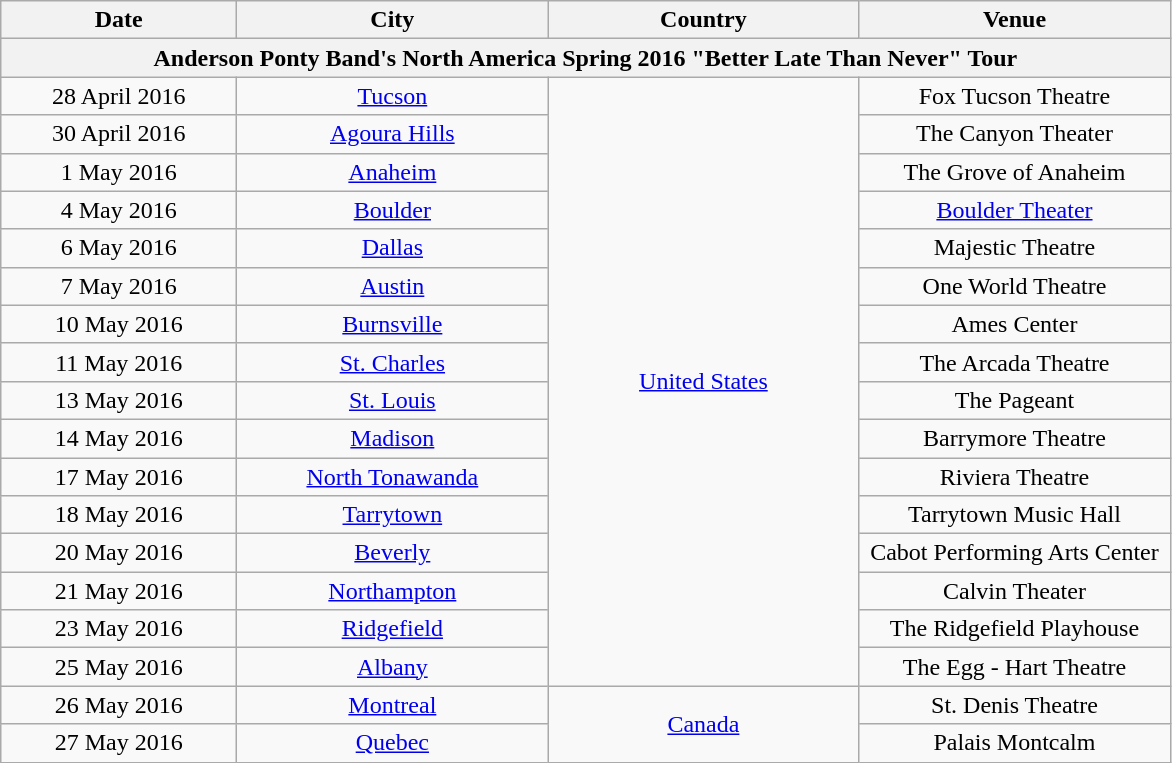<table class="wikitable" style="text-align:center;">
<tr>
<th style="width:150px;">Date</th>
<th style="width:200px;">City</th>
<th style="width:200px;">Country</th>
<th style="width:200px;">Venue</th>
</tr>
<tr>
<th colspan="4">Anderson Ponty Band's North America Spring 2016 "Better Late Than Never" Tour</th>
</tr>
<tr>
<td>28 April 2016</td>
<td><a href='#'>Tucson</a></td>
<td rowspan="16"><a href='#'>United States</a></td>
<td>Fox Tucson Theatre</td>
</tr>
<tr>
<td>30 April 2016</td>
<td><a href='#'>Agoura Hills</a></td>
<td>The Canyon Theater</td>
</tr>
<tr>
<td>1 May 2016</td>
<td><a href='#'>Anaheim</a></td>
<td>The Grove of Anaheim</td>
</tr>
<tr>
<td>4 May 2016</td>
<td><a href='#'>Boulder</a></td>
<td><a href='#'>Boulder Theater</a></td>
</tr>
<tr>
<td>6 May 2016</td>
<td><a href='#'>Dallas</a></td>
<td>Majestic Theatre</td>
</tr>
<tr>
<td>7 May 2016</td>
<td><a href='#'>Austin</a></td>
<td>One World Theatre</td>
</tr>
<tr>
<td>10 May 2016</td>
<td><a href='#'>Burnsville</a></td>
<td>Ames Center</td>
</tr>
<tr>
<td>11 May 2016</td>
<td><a href='#'>St. Charles</a></td>
<td>The Arcada Theatre</td>
</tr>
<tr>
<td>13 May 2016</td>
<td><a href='#'>St. Louis</a></td>
<td>The Pageant</td>
</tr>
<tr>
<td>14 May 2016</td>
<td><a href='#'>Madison</a></td>
<td>Barrymore Theatre</td>
</tr>
<tr>
<td>17 May 2016</td>
<td><a href='#'>North Tonawanda</a></td>
<td>Riviera Theatre</td>
</tr>
<tr>
<td>18 May 2016</td>
<td><a href='#'>Tarrytown</a></td>
<td>Tarrytown Music Hall</td>
</tr>
<tr>
<td>20 May 2016</td>
<td><a href='#'>Beverly</a></td>
<td>Cabot Performing Arts Center</td>
</tr>
<tr>
<td>21 May 2016</td>
<td><a href='#'>Northampton</a></td>
<td>Calvin Theater</td>
</tr>
<tr>
<td>23 May 2016</td>
<td><a href='#'>Ridgefield</a></td>
<td>The Ridgefield Playhouse</td>
</tr>
<tr>
<td>25 May 2016</td>
<td><a href='#'>Albany</a></td>
<td>The Egg - Hart Theatre</td>
</tr>
<tr>
<td>26 May 2016</td>
<td><a href='#'>Montreal</a></td>
<td rowspan="2"><a href='#'>Canada</a></td>
<td>St. Denis Theatre</td>
</tr>
<tr>
<td>27 May 2016</td>
<td><a href='#'>Quebec</a></td>
<td>Palais Montcalm</td>
</tr>
</table>
